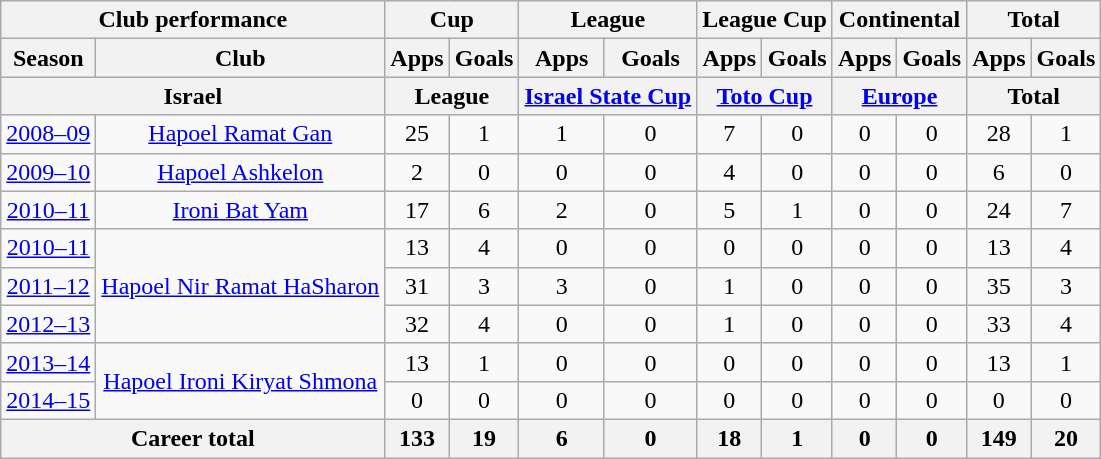<table class="wikitable" style="text-align:center">
<tr>
<th colspan=2>Club performance</th>
<th colspan=2>Cup</th>
<th colspan=2>League</th>
<th colspan=2>League Cup</th>
<th colspan=2>Continental</th>
<th colspan=2>Total</th>
</tr>
<tr>
<th>Season</th>
<th>Club</th>
<th>Apps</th>
<th>Goals</th>
<th>Apps</th>
<th>Goals</th>
<th>Apps</th>
<th>Goals</th>
<th>Apps</th>
<th>Goals</th>
<th>Apps</th>
<th>Goals</th>
</tr>
<tr>
<th colspan=2>Israel</th>
<th colspan=2>League</th>
<th colspan=2><a href='#'>Israel State Cup</a></th>
<th colspan=2><a href='#'>Toto Cup</a></th>
<th colspan=2><a href='#'>Europe</a></th>
<th colspan=2>Total</th>
</tr>
<tr>
<td><a href='#'>2008–09</a></td>
<td><a href='#'>Hapoel Ramat Gan</a></td>
<td>25</td>
<td>1</td>
<td>1</td>
<td>0</td>
<td>7</td>
<td>0</td>
<td>0</td>
<td>0</td>
<td>28</td>
<td>1</td>
</tr>
<tr>
<td><a href='#'>2009–10</a></td>
<td><a href='#'>Hapoel Ashkelon</a></td>
<td>2</td>
<td>0</td>
<td>0</td>
<td>0</td>
<td>4</td>
<td>0</td>
<td>0</td>
<td>0</td>
<td>6</td>
<td>0</td>
</tr>
<tr>
<td><a href='#'>2010–11</a></td>
<td><a href='#'>Ironi Bat Yam</a></td>
<td>17</td>
<td>6</td>
<td>2</td>
<td>0</td>
<td>5</td>
<td>1</td>
<td>0</td>
<td>0</td>
<td>24</td>
<td>7</td>
</tr>
<tr>
<td><a href='#'>2010–11</a></td>
<td rowspan="3"><a href='#'>Hapoel Nir Ramat HaSharon</a></td>
<td>13</td>
<td>4</td>
<td>0</td>
<td>0</td>
<td>0</td>
<td>0</td>
<td>0</td>
<td>0</td>
<td>13</td>
<td>4</td>
</tr>
<tr>
<td><a href='#'>2011–12</a></td>
<td>31</td>
<td>3</td>
<td>3</td>
<td>0</td>
<td>1</td>
<td>0</td>
<td>0</td>
<td>0</td>
<td>35</td>
<td>3</td>
</tr>
<tr>
<td><a href='#'>2012–13</a></td>
<td>32</td>
<td>4</td>
<td>0</td>
<td>0</td>
<td>1</td>
<td>0</td>
<td>0</td>
<td>0</td>
<td>33</td>
<td>4</td>
</tr>
<tr>
<td><a href='#'>2013–14</a></td>
<td rowspan="2"><a href='#'>Hapoel Ironi Kiryat Shmona</a></td>
<td>13</td>
<td>1</td>
<td>0</td>
<td>0</td>
<td>0</td>
<td>0</td>
<td>0</td>
<td>0</td>
<td>13</td>
<td>1</td>
</tr>
<tr>
<td><a href='#'>2014–15</a></td>
<td>0</td>
<td>0</td>
<td>0</td>
<td>0</td>
<td>0</td>
<td>0</td>
<td>0</td>
<td>0</td>
<td>0</td>
<td>0</td>
</tr>
<tr>
<th colspan=2>Career total</th>
<th>133</th>
<th>19</th>
<th>6</th>
<th>0</th>
<th>18</th>
<th>1</th>
<th>0</th>
<th>0</th>
<th>149</th>
<th>20</th>
</tr>
</table>
